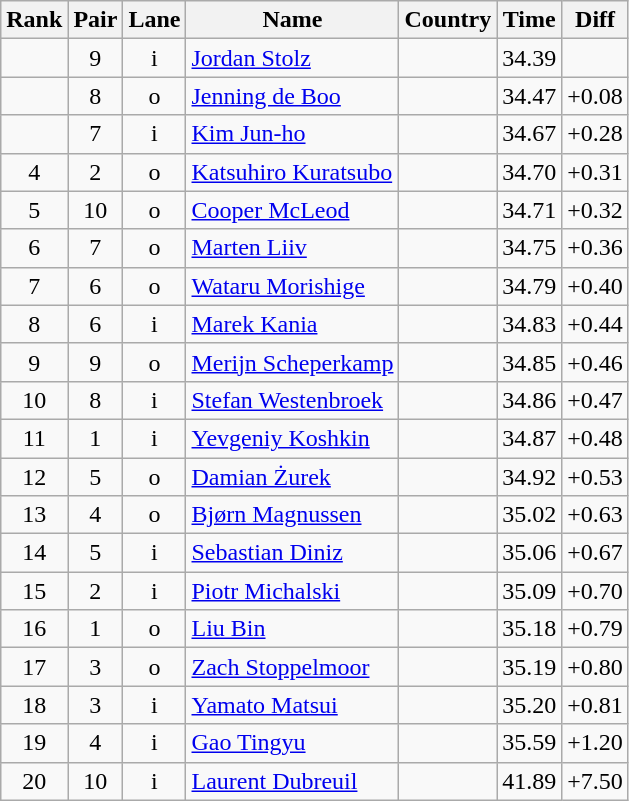<table class="wikitable sortable" style="text-align:center">
<tr>
<th>Rank</th>
<th>Pair</th>
<th>Lane</th>
<th>Name</th>
<th>Country</th>
<th>Time</th>
<th>Diff</th>
</tr>
<tr>
<td></td>
<td>9</td>
<td>i</td>
<td align=left><a href='#'>Jordan Stolz</a></td>
<td align=left></td>
<td>34.39</td>
<td></td>
</tr>
<tr>
<td></td>
<td>8</td>
<td>o</td>
<td align=left><a href='#'>Jenning de Boo</a></td>
<td align=left></td>
<td>34.47</td>
<td>+0.08</td>
</tr>
<tr>
<td></td>
<td>7</td>
<td>i</td>
<td align=left><a href='#'>Kim Jun-ho</a></td>
<td align=left></td>
<td>34.67</td>
<td>+0.28</td>
</tr>
<tr>
<td>4</td>
<td>2</td>
<td>o</td>
<td align=left><a href='#'>Katsuhiro Kuratsubo</a></td>
<td align=left></td>
<td>34.70</td>
<td>+0.31</td>
</tr>
<tr>
<td>5</td>
<td>10</td>
<td>o</td>
<td align=left><a href='#'>Cooper McLeod</a></td>
<td align=left></td>
<td>34.71</td>
<td>+0.32</td>
</tr>
<tr>
<td>6</td>
<td>7</td>
<td>o</td>
<td align=left><a href='#'>Marten Liiv</a></td>
<td align=left></td>
<td>34.75</td>
<td>+0.36</td>
</tr>
<tr>
<td>7</td>
<td>6</td>
<td>o</td>
<td align=left><a href='#'>Wataru Morishige</a></td>
<td align=left></td>
<td>34.79</td>
<td>+0.40</td>
</tr>
<tr>
<td>8</td>
<td>6</td>
<td>i</td>
<td align=left><a href='#'>Marek Kania</a></td>
<td align=left></td>
<td>34.83</td>
<td>+0.44</td>
</tr>
<tr>
<td>9</td>
<td>9</td>
<td>o</td>
<td align=left><a href='#'>Merijn Scheperkamp</a></td>
<td align=left></td>
<td>34.85</td>
<td>+0.46</td>
</tr>
<tr>
<td>10</td>
<td>8</td>
<td>i</td>
<td align=left><a href='#'>Stefan Westenbroek</a></td>
<td align=left></td>
<td>34.86</td>
<td>+0.47</td>
</tr>
<tr>
<td>11</td>
<td>1</td>
<td>i</td>
<td align=left><a href='#'>Yevgeniy Koshkin</a></td>
<td align=left></td>
<td>34.87</td>
<td>+0.48</td>
</tr>
<tr>
<td>12</td>
<td>5</td>
<td>o</td>
<td align=left><a href='#'>Damian Żurek</a></td>
<td align=left></td>
<td>34.92</td>
<td>+0.53</td>
</tr>
<tr>
<td>13</td>
<td>4</td>
<td>o</td>
<td align=left><a href='#'>Bjørn Magnussen</a></td>
<td align=left></td>
<td>35.02</td>
<td>+0.63</td>
</tr>
<tr>
<td>14</td>
<td>5</td>
<td>i</td>
<td align=left><a href='#'>Sebastian Diniz</a></td>
<td align=left></td>
<td>35.06</td>
<td>+0.67</td>
</tr>
<tr>
<td>15</td>
<td>2</td>
<td>i</td>
<td align=left><a href='#'>Piotr Michalski</a></td>
<td align=left></td>
<td>35.09</td>
<td>+0.70</td>
</tr>
<tr>
<td>16</td>
<td>1</td>
<td>o</td>
<td align=left><a href='#'>Liu Bin</a></td>
<td align=left></td>
<td>35.18</td>
<td>+0.79</td>
</tr>
<tr>
<td>17</td>
<td>3</td>
<td>o</td>
<td align=left><a href='#'>Zach Stoppelmoor</a></td>
<td align=left></td>
<td>35.19</td>
<td>+0.80</td>
</tr>
<tr>
<td>18</td>
<td>3</td>
<td>i</td>
<td align=left><a href='#'>Yamato Matsui</a></td>
<td align=left></td>
<td>35.20</td>
<td>+0.81</td>
</tr>
<tr>
<td>19</td>
<td>4</td>
<td>i</td>
<td align=left><a href='#'>Gao Tingyu</a></td>
<td align=left></td>
<td>35.59</td>
<td>+1.20</td>
</tr>
<tr>
<td>20</td>
<td>10</td>
<td>i</td>
<td align=left><a href='#'>Laurent Dubreuil</a></td>
<td align=left></td>
<td>41.89</td>
<td>+7.50</td>
</tr>
</table>
